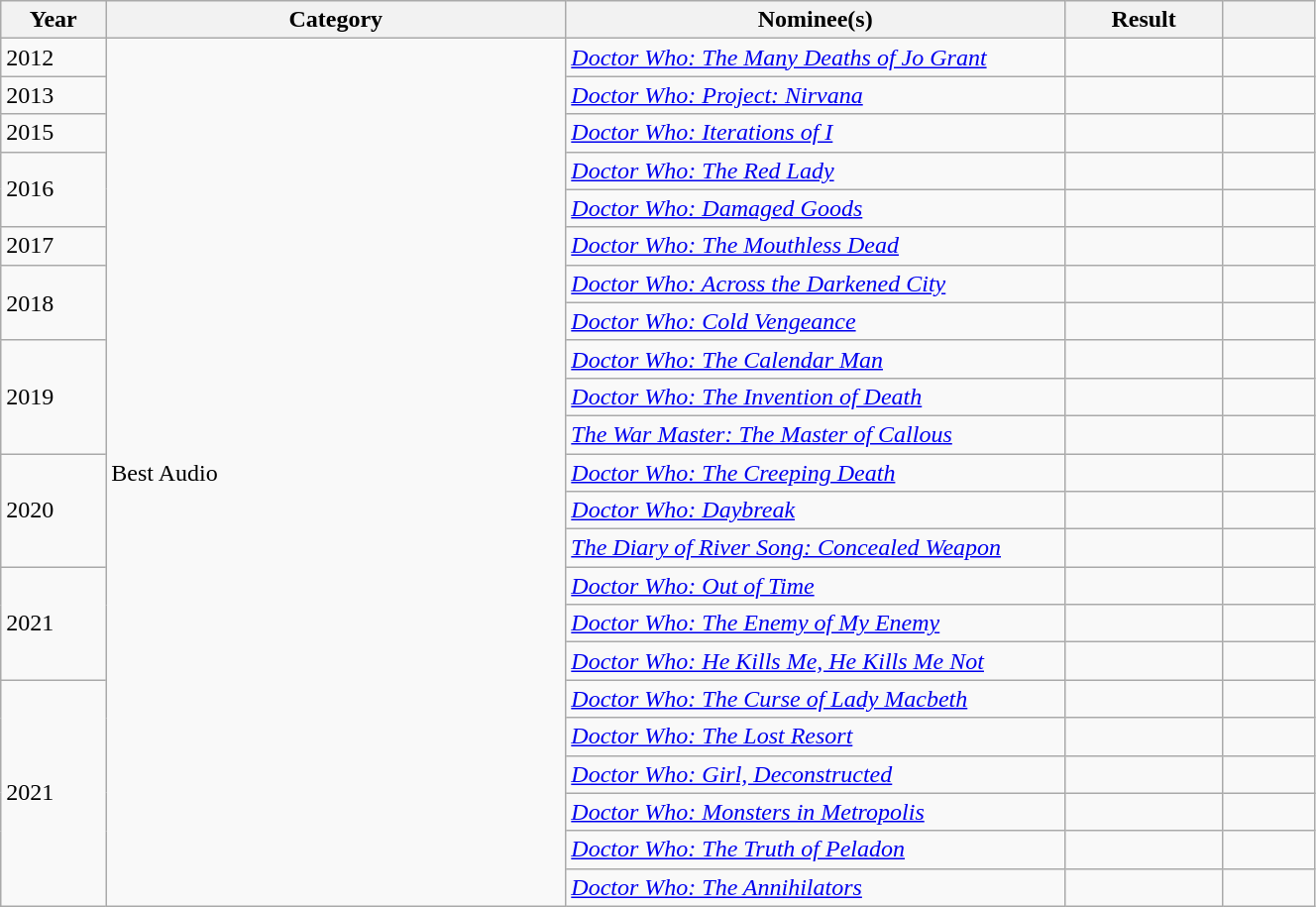<table class="wikitable" style="width:70%">
<tr>
<th style="width:8%">Year</th>
<th style="width:35%">Category</th>
<th style="width:38%">Nominee(s)</th>
<th style="width:12%">Result</th>
<th style="width:7%"></th>
</tr>
<tr>
<td>2012</td>
<td rowspan="23">Best Audio</td>
<td><em><a href='#'>Doctor Who: The Many Deaths of Jo Grant</a></em></td>
<td></td>
<td></td>
</tr>
<tr>
<td>2013</td>
<td><em><a href='#'>Doctor Who: Project: Nirvana</a></em></td>
<td></td>
<td></td>
</tr>
<tr>
<td>2015</td>
<td><em><a href='#'>Doctor Who: Iterations of I</a></em></td>
<td></td>
<td></td>
</tr>
<tr>
<td rowspan="2">2016</td>
<td><em><a href='#'>Doctor Who: The Red Lady</a></em></td>
<td></td>
<td></td>
</tr>
<tr>
<td><em><a href='#'>Doctor Who: Damaged Goods</a></em></td>
<td></td>
<td></td>
</tr>
<tr>
<td>2017</td>
<td><em><a href='#'>Doctor Who: The Mouthless Dead</a></em></td>
<td></td>
<td></td>
</tr>
<tr>
<td rowspan="2">2018</td>
<td><em><a href='#'>Doctor Who: Across the Darkened City</a></em></td>
<td></td>
<td></td>
</tr>
<tr>
<td><em><a href='#'>Doctor Who: Cold Vengeance</a></em></td>
<td></td>
<td></td>
</tr>
<tr>
<td rowspan="3">2019</td>
<td><em><a href='#'>Doctor Who: The Calendar Man</a></em></td>
<td></td>
<td></td>
</tr>
<tr>
<td><em><a href='#'>Doctor Who: The Invention of Death</a></em></td>
<td></td>
<td></td>
</tr>
<tr>
<td><em><a href='#'>The War Master: The Master of Callous</a></em></td>
<td></td>
<td></td>
</tr>
<tr>
<td rowspan="3">2020</td>
<td><em><a href='#'>Doctor Who: The Creeping Death</a></em></td>
<td></td>
<td></td>
</tr>
<tr>
<td><em><a href='#'>Doctor Who: Daybreak</a></em></td>
<td></td>
<td></td>
</tr>
<tr>
<td><em><a href='#'>The Diary of River Song: Concealed Weapon</a></em></td>
<td></td>
<td></td>
</tr>
<tr>
<td rowspan="3">2021</td>
<td><em><a href='#'>Doctor Who: Out of Time</a></em></td>
<td></td>
<td></td>
</tr>
<tr>
<td><em><a href='#'>Doctor Who: The Enemy of My Enemy</a></em></td>
<td></td>
<td></td>
</tr>
<tr>
<td><em><a href='#'>Doctor Who: He Kills Me, He Kills Me Not</a></em></td>
<td></td>
<td></td>
</tr>
<tr>
<td rowspan="6">2021</td>
<td><em><a href='#'>Doctor Who: The Curse of Lady Macbeth</a></em></td>
<td></td>
<td></td>
</tr>
<tr>
<td><em><a href='#'>Doctor Who: The Lost Resort</a></em></td>
<td></td>
<td></td>
</tr>
<tr>
<td><em><a href='#'>Doctor Who: Girl, Deconstructed</a></em></td>
<td></td>
<td></td>
</tr>
<tr>
<td><em><a href='#'>Doctor Who: Monsters in Metropolis</a></em></td>
<td></td>
<td></td>
</tr>
<tr>
<td><em><a href='#'>Doctor Who: The Truth of Peladon</a></em></td>
<td></td>
<td></td>
</tr>
<tr>
<td><em><a href='#'>Doctor Who: The Annihilators</a></em></td>
<td></td>
<td></td>
</tr>
</table>
